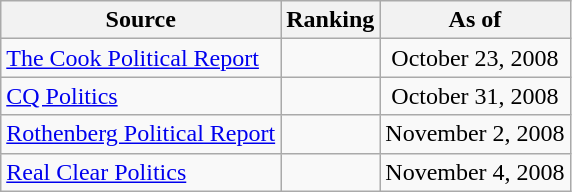<table class="wikitable" style="text-align:center">
<tr>
<th>Source</th>
<th>Ranking</th>
<th>As of</th>
</tr>
<tr>
<td align=left><a href='#'>The Cook Political Report</a></td>
<td></td>
<td>October 23, 2008</td>
</tr>
<tr>
<td align=left><a href='#'>CQ Politics</a></td>
<td></td>
<td>October 31, 2008</td>
</tr>
<tr>
<td align=left><a href='#'>Rothenberg Political Report</a></td>
<td></td>
<td>November 2, 2008</td>
</tr>
<tr>
<td align=left><a href='#'>Real Clear Politics</a></td>
<td></td>
<td>November 4, 2008</td>
</tr>
</table>
